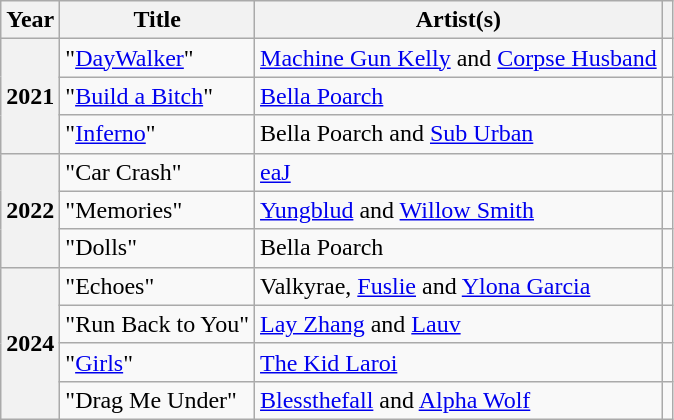<table class="wikitable plainrowheaders">
<tr>
<th scope="col">Year</th>
<th scope="col">Title</th>
<th scope="col">Artist(s)</th>
<th scope="col" class="unsortable"></th>
</tr>
<tr>
<th scope="row" rowspan="3">2021</th>
<td>"<a href='#'>DayWalker</a>"</td>
<td><a href='#'>Machine Gun Kelly</a> and <a href='#'>Corpse Husband</a></td>
<td align="center"></td>
</tr>
<tr>
<td>"<a href='#'>Build a Bitch</a>"</td>
<td><a href='#'>Bella Poarch</a></td>
<td align="center"></td>
</tr>
<tr>
<td>"<a href='#'>Inferno</a>"</td>
<td>Bella Poarch and <a href='#'>Sub Urban</a></td>
<td align="center"></td>
</tr>
<tr>
<th scope="row" rowspan="3">2022</th>
<td>"Car Crash"</td>
<td><a href='#'>eaJ</a></td>
<td align="center"></td>
</tr>
<tr>
<td>"Memories"</td>
<td><a href='#'>Yungblud</a> and <a href='#'>Willow Smith</a></td>
<td align="center"></td>
</tr>
<tr>
<td>"Dolls"</td>
<td>Bella Poarch</td>
<td align="center"></td>
</tr>
<tr>
<th rowspan="4" scope="row">2024</th>
<td>"Echoes"</td>
<td>Valkyrae, <a href='#'>Fuslie</a> and <a href='#'>Ylona Garcia</a></td>
<td align="center"></td>
</tr>
<tr>
<td>"Run Back to You"</td>
<td><a href='#'>Lay Zhang</a> and <a href='#'>Lauv</a></td>
<td align="center"></td>
</tr>
<tr>
<td>"<a href='#'>Girls</a>"</td>
<td><a href='#'>The Kid Laroi</a></td>
<td align="center"></td>
</tr>
<tr>
<td>"Drag Me Under"</td>
<td><a href='#'>Blessthefall</a> and <a href='#'>Alpha Wolf</a></td>
<td align="center"></td>
</tr>
</table>
